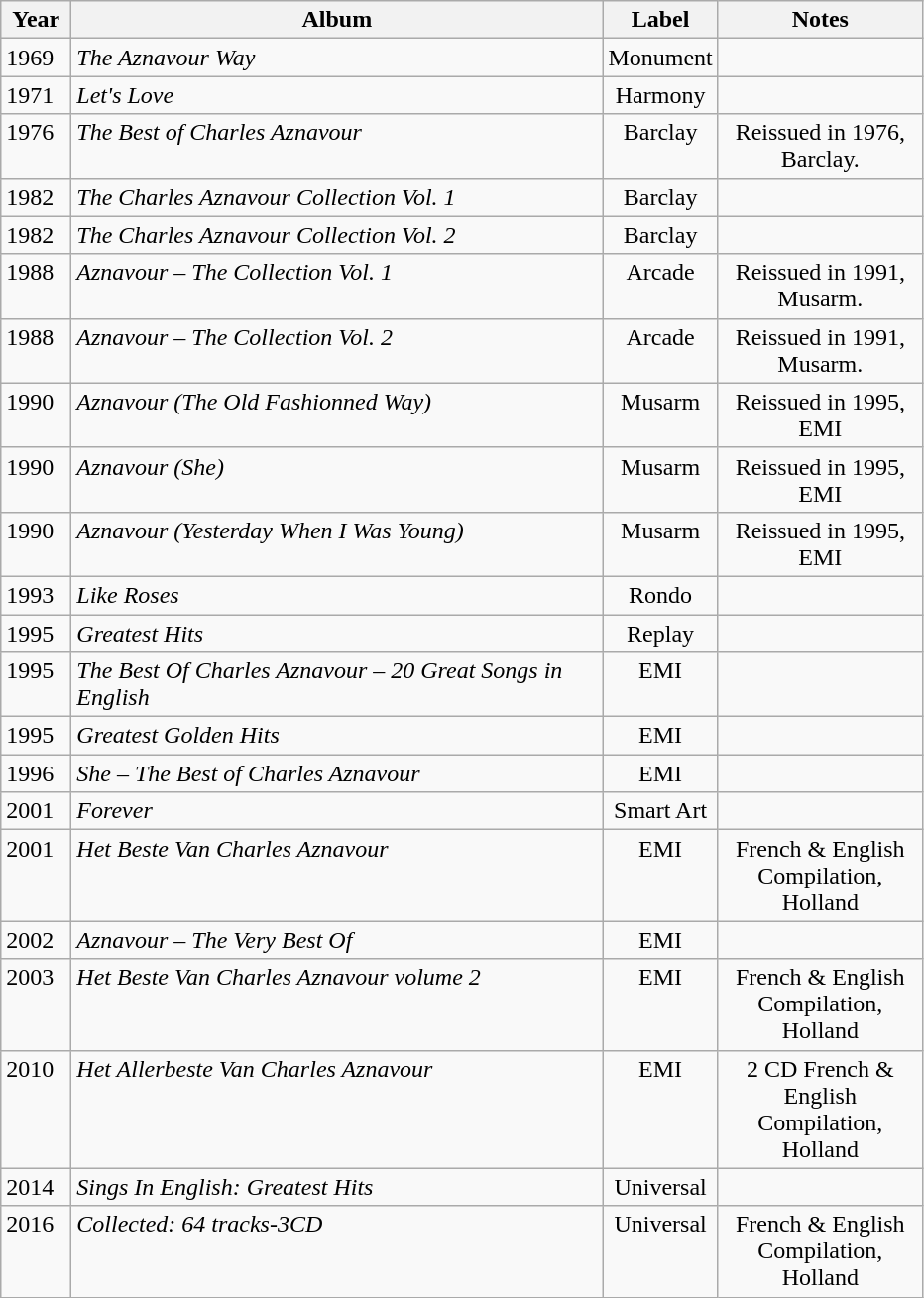<table class="wikitable">
<tr>
<th align="left" valign="top" width="40">Year</th>
<th align="left" valign="top" width="350">Album</th>
<th align="center" valign="top" width="70">Label</th>
<th align="left" valign="top" width="130">Notes</th>
</tr>
<tr>
<td align="left" valign="top">1969</td>
<td align="left" valign="top"><em>The Aznavour Way</em></td>
<td align="center" valign="top">Monument</td>
<td align="center" valign="top"></td>
</tr>
<tr>
<td align="left" valign="top">1971</td>
<td align="left" valign="top"><em>Let's Love</em></td>
<td align="center" valign="top">Harmony</td>
<td align="center" valign="top"></td>
</tr>
<tr>
<td align="left" valign="top">1976</td>
<td align="left" valign="top"><em>The Best of Charles Aznavour</em></td>
<td align="center" valign="top">Barclay</td>
<td align="center" valign="top">Reissued in 1976, Barclay.</td>
</tr>
<tr>
<td align="left" valign="top">1982</td>
<td align="left" valign="top"><em>The Charles Aznavour Collection Vol. 1</em></td>
<td align="center" valign="top">Barclay</td>
<td align="center" valign="top"></td>
</tr>
<tr>
<td align="left" valign="top">1982</td>
<td align="left" valign="top"><em>The Charles Aznavour Collection Vol. 2 </em></td>
<td align="center" valign="top">Barclay</td>
<td align="center" valign="top"></td>
</tr>
<tr>
<td align="left" valign="top">1988</td>
<td align="left" valign="top"><em>Aznavour – The Collection Vol. 1</em></td>
<td align="center" valign="top">Arcade</td>
<td align="center" valign="top">Reissued in 1991, Musarm.</td>
</tr>
<tr>
<td align="left" valign="top">1988</td>
<td align="left" valign="top"><em>Aznavour – The Collection Vol. 2</em></td>
<td align="center" valign="top">Arcade</td>
<td align="center" valign="top">Reissued in 1991, Musarm.</td>
</tr>
<tr>
<td align="left" valign="top">1990</td>
<td align="left" valign="top"><em>Aznavour (The Old Fashionned Way)</em></td>
<td align="center" valign="top">Musarm</td>
<td align="center" valign="top">Reissued in 1995, EMI</td>
</tr>
<tr>
<td align="left" valign="top">1990</td>
<td align="left" valign="top"><em>Aznavour (She)</em></td>
<td align="center" valign="top">Musarm</td>
<td align="center" valign="top">Reissued in 1995, EMI</td>
</tr>
<tr>
<td align="left" valign="top">1990</td>
<td align="left" valign="top"><em>Aznavour (Yesterday When I Was Young)</em></td>
<td align="center" valign="top">Musarm</td>
<td align="center" valign="top">Reissued in 1995, EMI</td>
</tr>
<tr>
<td align="left" valign="top">1993</td>
<td align="left" valign="top"><em>Like Roses</em></td>
<td align="center" valign="top">Rondo</td>
<td align="center" valign="top"></td>
</tr>
<tr>
<td align="left" valign="top">1995</td>
<td align="left" valign="top"><em>Greatest Hits</em></td>
<td align="center" valign="top">Replay</td>
<td align="center" valign="top"></td>
</tr>
<tr>
<td align="left" valign="top">1995</td>
<td align="left" valign="top"><em>The Best Of Charles Aznavour – 20 Great Songs in English</em></td>
<td align="center" valign="top">EMI</td>
<td align="center" valign="top"></td>
</tr>
<tr>
<td align="left" valign="top">1995</td>
<td align="left" valign="top"><em>Greatest Golden Hits</em></td>
<td align="center" valign="top">EMI</td>
<td align="center" valign="top"></td>
</tr>
<tr>
<td align="left" valign="top">1996</td>
<td align="left" valign="top"><em>She – The Best of Charles Aznavour</em></td>
<td align="center" valign="top">EMI</td>
<td align="center" valign="top"></td>
</tr>
<tr>
<td align="left" valign="top">2001</td>
<td align="left" valign="top"><em>Forever</em></td>
<td align="center" valign="top">Smart Art</td>
<td align="center" valign="top"></td>
</tr>
<tr>
<td align="left" valign="top">2001</td>
<td align="left" valign="top"><em>Het Beste Van Charles Aznavour</em></td>
<td align="center" valign="top">EMI</td>
<td align="center" valign="top">French & English Compilation, Holland</td>
</tr>
<tr>
<td align="left" valign="top">2002</td>
<td align="left" valign="top"><em>Aznavour – The Very Best Of</em></td>
<td align="center" valign="top">EMI</td>
<td align="center" valign="top"></td>
</tr>
<tr>
<td align="left" valign="top">2003</td>
<td align="left" valign="top"><em>Het Beste Van Charles Aznavour volume 2</em></td>
<td align="center" valign="top">EMI</td>
<td align="center" valign="top">French & English Compilation, Holland</td>
</tr>
<tr>
<td align="left" valign="top">2010</td>
<td align="left" valign="top"><em>Het Allerbeste Van Charles Aznavour</em></td>
<td align="center" valign="top">EMI</td>
<td align="center" valign="top">2 CD French & English Compilation, Holland</td>
</tr>
<tr>
<td align="left" valign="top">2014</td>
<td align="left" valign="top"><em>Sings In English: Greatest Hits</em></td>
<td align="center" valign="top">Universal</td>
<td align="center" valign="top"></td>
</tr>
<tr>
<td align="left" valign="top">2016</td>
<td align="left" valign="top"><em>Collected: 64 tracks-3CD</em></td>
<td align="center" valign="top">Universal</td>
<td align="center" valign="top">French & English Compilation, Holland</td>
</tr>
</table>
